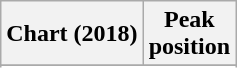<table class="wikitable sortable plainrowheaders">
<tr>
<th>Chart (2018)</th>
<th>Peak<br>position</th>
</tr>
<tr>
</tr>
<tr>
</tr>
<tr>
</tr>
<tr>
</tr>
<tr>
</tr>
<tr>
</tr>
<tr>
</tr>
<tr>
</tr>
<tr>
</tr>
<tr>
</tr>
<tr>
</tr>
<tr>
</tr>
</table>
